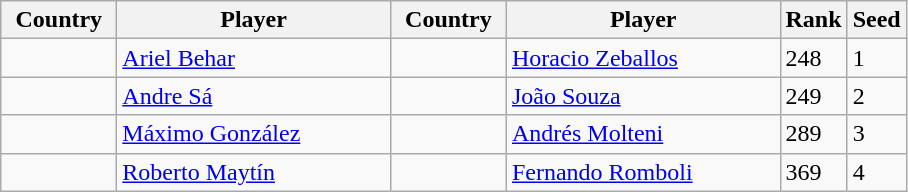<table class="sortable wikitable">
<tr>
<th width="70">Country</th>
<th width="175">Player</th>
<th width="70">Country</th>
<th width="175">Player</th>
<th>Rank</th>
<th>Seed</th>
</tr>
<tr>
<td></td>
<td><a href='#'>Ariel Behar</a></td>
<td></td>
<td><a href='#'>Horacio Zeballos</a></td>
<td>248</td>
<td>1</td>
</tr>
<tr>
<td></td>
<td><a href='#'>Andre Sá</a></td>
<td></td>
<td><a href='#'>João Souza</a></td>
<td>249</td>
<td>2</td>
</tr>
<tr>
<td></td>
<td><a href='#'>Máximo González</a></td>
<td></td>
<td><a href='#'>Andrés Molteni</a></td>
<td>289</td>
<td>3</td>
</tr>
<tr>
<td></td>
<td><a href='#'>Roberto Maytín</a></td>
<td></td>
<td><a href='#'>Fernando Romboli</a></td>
<td>369</td>
<td>4</td>
</tr>
</table>
